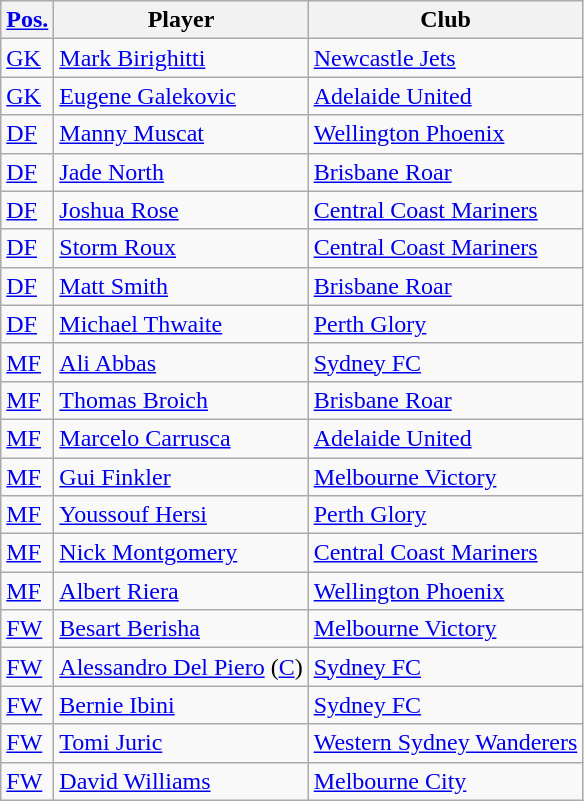<table class="wikitable">
<tr>
<th><a href='#'>Pos.</a></th>
<th>Player</th>
<th>Club</th>
</tr>
<tr>
<td><a href='#'>GK</a></td>
<td> <a href='#'>Mark Birighitti</a></td>
<td><a href='#'>Newcastle Jets</a></td>
</tr>
<tr>
<td><a href='#'>GK</a></td>
<td> <a href='#'>Eugene Galekovic</a></td>
<td><a href='#'>Adelaide United</a></td>
</tr>
<tr>
<td><a href='#'>DF</a></td>
<td> <a href='#'>Manny Muscat</a></td>
<td><a href='#'>Wellington Phoenix</a></td>
</tr>
<tr>
<td><a href='#'>DF</a></td>
<td> <a href='#'>Jade North</a></td>
<td><a href='#'>Brisbane Roar</a></td>
</tr>
<tr>
<td><a href='#'>DF</a></td>
<td> <a href='#'>Joshua Rose</a></td>
<td><a href='#'>Central Coast Mariners</a></td>
</tr>
<tr>
<td><a href='#'>DF</a></td>
<td> <a href='#'>Storm Roux</a></td>
<td><a href='#'>Central Coast Mariners</a></td>
</tr>
<tr>
<td><a href='#'>DF</a></td>
<td> <a href='#'>Matt Smith</a></td>
<td><a href='#'>Brisbane Roar</a></td>
</tr>
<tr>
<td><a href='#'>DF</a></td>
<td> <a href='#'>Michael Thwaite</a></td>
<td><a href='#'>Perth Glory</a></td>
</tr>
<tr>
<td><a href='#'>MF</a></td>
<td> <a href='#'>Ali Abbas</a></td>
<td><a href='#'>Sydney FC</a></td>
</tr>
<tr>
<td><a href='#'>MF</a></td>
<td> <a href='#'>Thomas Broich</a></td>
<td><a href='#'>Brisbane Roar</a></td>
</tr>
<tr>
<td><a href='#'>MF</a></td>
<td> <a href='#'>Marcelo Carrusca</a></td>
<td><a href='#'>Adelaide United</a></td>
</tr>
<tr>
<td><a href='#'>MF</a></td>
<td> <a href='#'>Gui Finkler</a></td>
<td><a href='#'>Melbourne Victory</a></td>
</tr>
<tr>
<td><a href='#'>MF</a></td>
<td> <a href='#'>Youssouf Hersi</a></td>
<td><a href='#'>Perth Glory</a></td>
</tr>
<tr>
<td><a href='#'>MF</a></td>
<td> <a href='#'>Nick Montgomery</a></td>
<td><a href='#'>Central Coast Mariners</a></td>
</tr>
<tr>
<td><a href='#'>MF</a></td>
<td> <a href='#'>Albert Riera</a></td>
<td><a href='#'>Wellington Phoenix</a></td>
</tr>
<tr>
<td><a href='#'>FW</a></td>
<td> <a href='#'>Besart Berisha</a></td>
<td><a href='#'>Melbourne Victory</a></td>
</tr>
<tr>
<td><a href='#'>FW</a></td>
<td> <a href='#'>Alessandro Del Piero</a> (<a href='#'>C</a>)</td>
<td><a href='#'>Sydney FC</a></td>
</tr>
<tr>
<td><a href='#'>FW</a></td>
<td> <a href='#'>Bernie Ibini</a></td>
<td><a href='#'>Sydney FC</a></td>
</tr>
<tr>
<td><a href='#'>FW</a></td>
<td> <a href='#'>Tomi Juric</a></td>
<td><a href='#'>Western Sydney Wanderers</a></td>
</tr>
<tr>
<td><a href='#'>FW</a></td>
<td> <a href='#'>David Williams</a></td>
<td><a href='#'>Melbourne City</a></td>
</tr>
</table>
